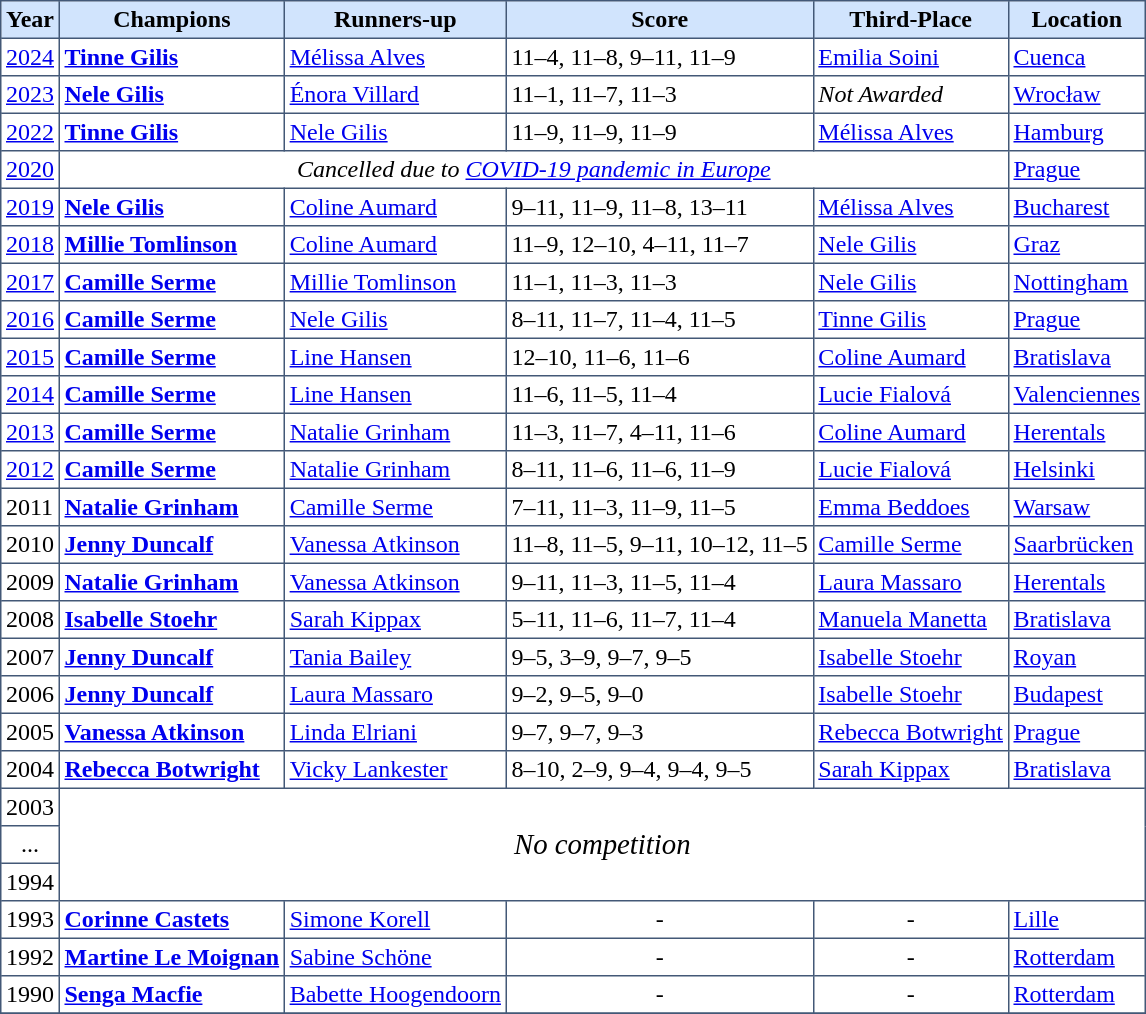<table cellpadding="3" cellspacing="4" border="1" style="border:#435877 solid 1px; border-collapse: collapse;">
<tr bgcolor="#d1e4fd">
<th>Year</th>
<th>Champions</th>
<th>Runners-up</th>
<th>Score</th>
<th>Third-Place</th>
<th>Location</th>
</tr>
<tr ---->
<td><a href='#'>2024</a></td>
<td> <strong><a href='#'>Tinne Gilis</a></strong></td>
<td> <a href='#'>Mélissa Alves</a></td>
<td>11–4, 11–8, 9–11, 11–9</td>
<td> <a href='#'>Emilia Soini</a></td>
<td> <a href='#'>Cuenca</a></td>
</tr>
<tr ---->
<td><a href='#'>2023</a></td>
<td> <strong><a href='#'>Nele Gilis</a></strong></td>
<td> <a href='#'>Énora Villard</a></td>
<td>11–1, 11–7, 11–3</td>
<td><em>Not Awarded</em></td>
<td> <a href='#'>Wrocław</a></td>
</tr>
<tr ---->
<td><a href='#'>2022</a></td>
<td> <strong><a href='#'>Tinne Gilis</a></strong></td>
<td> <a href='#'>Nele Gilis</a></td>
<td>11–9, 11–9, 11–9</td>
<td> <a href='#'>Mélissa Alves</a></td>
<td> <a href='#'>Hamburg</a></td>
</tr>
<tr ---->
<td><a href='#'>2020</a></td>
<td rowspan=1 colspan=4 align="center"><em>Cancelled due to <a href='#'>COVID-19 pandemic in Europe</a></em></td>
<td> <a href='#'>Prague</a></td>
</tr>
<tr ---->
<td><a href='#'>2019</a></td>
<td> <strong><a href='#'>Nele Gilis</a></strong></td>
<td> <a href='#'>Coline Aumard</a></td>
<td>9–11, 11–9, 11–8, 13–11</td>
<td> <a href='#'>Mélissa Alves</a></td>
<td> <a href='#'>Bucharest</a></td>
</tr>
<tr ---->
<td><a href='#'>2018</a></td>
<td> <strong><a href='#'>Millie Tomlinson</a></strong></td>
<td> <a href='#'>Coline Aumard</a></td>
<td>11–9, 12–10, 4–11, 11–7</td>
<td> <a href='#'>Nele Gilis</a></td>
<td> <a href='#'>Graz</a></td>
</tr>
<tr ---->
<td><a href='#'>2017</a></td>
<td> <strong><a href='#'>Camille Serme</a></strong></td>
<td> <a href='#'>Millie Tomlinson</a></td>
<td>11–1, 11–3, 11–3</td>
<td> <a href='#'>Nele Gilis</a></td>
<td> <a href='#'>Nottingham</a></td>
</tr>
<tr ---->
<td><a href='#'>2016</a></td>
<td> <strong><a href='#'>Camille Serme</a></strong></td>
<td> <a href='#'>Nele Gilis</a></td>
<td>8–11, 11–7, 11–4, 11–5</td>
<td> <a href='#'>Tinne Gilis</a></td>
<td> <a href='#'>Prague</a></td>
</tr>
<tr ---->
<td><a href='#'>2015</a></td>
<td> <strong><a href='#'>Camille Serme</a></strong></td>
<td> <a href='#'>Line Hansen</a></td>
<td>12–10, 11–6, 11–6</td>
<td> <a href='#'>Coline Aumard</a></td>
<td> <a href='#'>Bratislava</a></td>
</tr>
<tr ---->
<td><a href='#'>2014</a></td>
<td> <strong><a href='#'>Camille Serme</a></strong></td>
<td> <a href='#'>Line Hansen</a></td>
<td>11–6, 11–5, 11–4</td>
<td> <a href='#'>Lucie Fialová</a></td>
<td> <a href='#'>Valenciennes</a></td>
</tr>
<tr ---->
<td><a href='#'>2013</a></td>
<td> <strong><a href='#'>Camille Serme</a></strong></td>
<td> <a href='#'>Natalie Grinham</a></td>
<td>11–3, 11–7, 4–11, 11–6</td>
<td> <a href='#'>Coline Aumard</a></td>
<td> <a href='#'>Herentals</a></td>
</tr>
<tr ---->
<td><a href='#'>2012</a></td>
<td> <strong><a href='#'>Camille Serme</a></strong></td>
<td> <a href='#'>Natalie Grinham</a></td>
<td>8–11, 11–6, 11–6, 11–9</td>
<td> <a href='#'>Lucie Fialová</a></td>
<td> <a href='#'>Helsinki</a></td>
</tr>
<tr ---->
<td>2011</td>
<td> <strong><a href='#'>Natalie Grinham</a></strong></td>
<td> <a href='#'>Camille Serme</a></td>
<td>7–11, 11–3, 11–9, 11–5</td>
<td> <a href='#'>Emma Beddoes</a></td>
<td> <a href='#'>Warsaw</a></td>
</tr>
<tr ---->
<td>2010</td>
<td> <strong><a href='#'>Jenny Duncalf</a></strong></td>
<td> <a href='#'>Vanessa Atkinson</a></td>
<td>11–8, 11–5, 9–11, 10–12, 11–5</td>
<td> <a href='#'>Camille Serme</a></td>
<td> <a href='#'>Saarbrücken</a></td>
</tr>
<tr ---->
<td>2009</td>
<td> <strong><a href='#'>Natalie Grinham</a></strong></td>
<td> <a href='#'>Vanessa Atkinson</a></td>
<td>9–11, 11–3, 11–5, 11–4</td>
<td> <a href='#'>Laura Massaro</a></td>
<td> <a href='#'>Herentals</a></td>
</tr>
<tr ---->
<td>2008</td>
<td> <strong><a href='#'>Isabelle Stoehr</a></strong></td>
<td> <a href='#'>Sarah Kippax</a></td>
<td>5–11, 11–6, 11–7, 11–4</td>
<td> <a href='#'>Manuela Manetta</a></td>
<td> <a href='#'>Bratislava</a></td>
</tr>
<tr ---->
<td>2007</td>
<td> <strong><a href='#'>Jenny Duncalf</a></strong></td>
<td> <a href='#'>Tania Bailey</a></td>
<td>9–5, 3–9, 9–7, 9–5</td>
<td> <a href='#'>Isabelle Stoehr</a></td>
<td> <a href='#'>Royan</a></td>
</tr>
<tr ---->
<td>2006</td>
<td> <strong><a href='#'>Jenny Duncalf</a></strong></td>
<td> <a href='#'>Laura Massaro</a></td>
<td>9–2, 9–5, 9–0</td>
<td> <a href='#'>Isabelle Stoehr</a></td>
<td> <a href='#'>Budapest</a></td>
</tr>
<tr ---->
<td>2005</td>
<td> <strong><a href='#'>Vanessa Atkinson</a></strong></td>
<td> <a href='#'>Linda Elriani</a></td>
<td>9–7, 9–7, 9–3</td>
<td> <a href='#'>Rebecca Botwright</a></td>
<td> <a href='#'>Prague</a></td>
</tr>
<tr ---->
<td>2004</td>
<td> <strong><a href='#'>Rebecca Botwright</a></strong></td>
<td> <a href='#'>Vicky Lankester</a></td>
<td>8–10, 2–9, 9–4, 9–4, 9–5</td>
<td> <a href='#'>Sarah Kippax</a></td>
<td> <a href='#'>Bratislava</a></td>
</tr>
<tr ---->
<td>2003</td>
<td rowspan="3" colspan="5" align="center"><span><big><em>No competition</em></big></span></td>
</tr>
<tr ---->
<td align="center">...</td>
</tr>
<tr ---->
<td>1994</td>
</tr>
<tr ---->
<td>1993</td>
<td> <strong><a href='#'>Corinne Castets</a></strong></td>
<td> <a href='#'>Simone Korell</a></td>
<td align="center">-</td>
<td align="center">-</td>
<td> <a href='#'>Lille</a></td>
</tr>
<tr ---->
<td>1992</td>
<td> <strong><a href='#'>Martine Le Moignan</a></strong></td>
<td> <a href='#'>Sabine Schöne</a></td>
<td align="center">-</td>
<td align="center">-</td>
<td> <a href='#'>Rotterdam</a></td>
</tr>
<tr ---->
<td>1990</td>
<td> <strong><a href='#'>Senga Macfie</a></strong></td>
<td> <a href='#'>Babette Hoogendoorn</a></td>
<td align="center">-</td>
<td align="center">-</td>
<td> <a href='#'>Rotterdam</a></td>
</tr>
<tr ---->
</tr>
</table>
